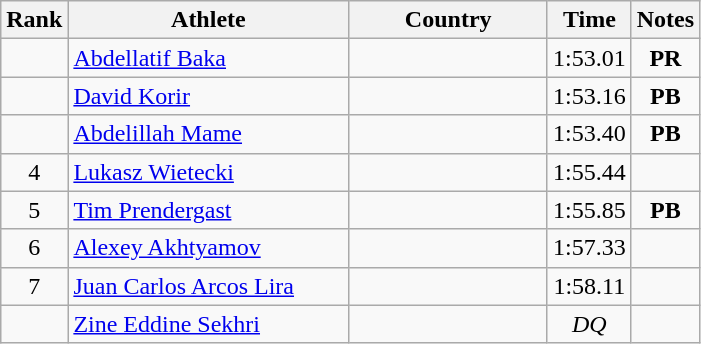<table class="wikitable sortable" style="text-align:center">
<tr>
<th>Rank</th>
<th style="width:180px">Athlete</th>
<th style="width:125px">Country</th>
<th>Time</th>
<th>Notes</th>
</tr>
<tr>
<td></td>
<td style="text-align:left;"><a href='#'>Abdellatif Baka</a></td>
<td style="text-align:left;"></td>
<td>1:53.01</td>
<td><strong>PR</strong></td>
</tr>
<tr>
<td></td>
<td style="text-align:left;"><a href='#'>David Korir</a></td>
<td style="text-align:left;"></td>
<td>1:53.16</td>
<td><strong>PB</strong></td>
</tr>
<tr>
<td></td>
<td style="text-align:left;"><a href='#'>Abdelillah Mame</a></td>
<td style="text-align:left;"></td>
<td>1:53.40</td>
<td><strong>PB</strong></td>
</tr>
<tr>
<td>4</td>
<td style="text-align:left;"><a href='#'>Lukasz Wietecki</a></td>
<td style="text-align:left;"></td>
<td>1:55.44</td>
<td></td>
</tr>
<tr>
<td>5</td>
<td style="text-align:left;"><a href='#'>Tim Prendergast</a></td>
<td style="text-align:left;"></td>
<td>1:55.85</td>
<td><strong>PB</strong></td>
</tr>
<tr>
<td>6</td>
<td style="text-align:left;"><a href='#'>Alexey Akhtyamov</a></td>
<td style="text-align:left;"></td>
<td>1:57.33</td>
<td></td>
</tr>
<tr>
<td>7</td>
<td style="text-align:left;"><a href='#'>Juan Carlos Arcos Lira</a></td>
<td style="text-align:left;"></td>
<td>1:58.11</td>
<td></td>
</tr>
<tr>
<td></td>
<td style="text-align:left;"><a href='#'>Zine Eddine Sekhri</a></td>
<td style="text-align:left;"></td>
<td><em>DQ</em></td>
<td></td>
</tr>
</table>
